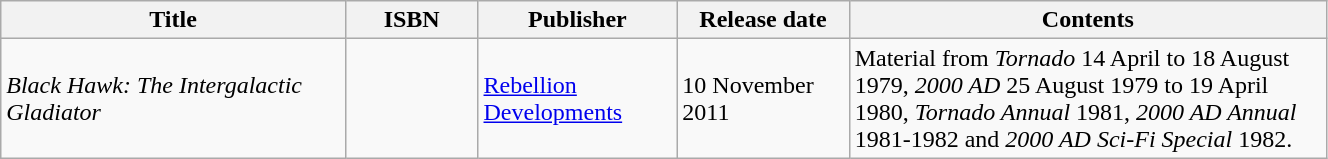<table class="wikitable" width="70%">
<tr>
<th width=26%>Title</th>
<th width=10%>ISBN</th>
<th width=15%>Publisher</th>
<th width=13%>Release date</th>
<th width=36%>Contents</th>
</tr>
<tr>
<td><em>Black Hawk: The Intergalactic Gladiator</em></td>
<td></td>
<td><a href='#'>Rebellion Developments</a></td>
<td>10 November 2011</td>
<td>Material from <em>Tornado</em> 14 April to 18 August 1979, <em>2000 AD</em> 25 August 1979 to 19 April 1980, <em>Tornado Annual</em> 1981, <em>2000 AD Annual</em> 1981-1982 and <em>2000 AD Sci-Fi Special</em> 1982.</td>
</tr>
</table>
